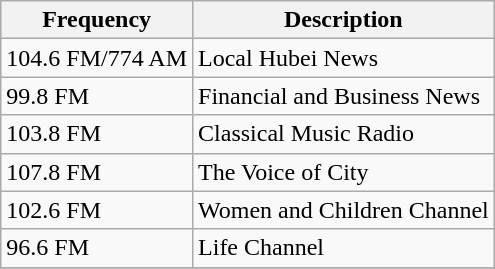<table class="wikitable">
<tr>
<th>Frequency</th>
<th>Description</th>
</tr>
<tr>
<td>104.6 FM/774 AM</td>
<td>Local Hubei News</td>
</tr>
<tr>
<td>99.8 FM</td>
<td>Financial and Business News</td>
</tr>
<tr>
<td>103.8 FM</td>
<td>Classical Music Radio</td>
</tr>
<tr>
<td>107.8 FM</td>
<td>The Voice of City</td>
</tr>
<tr>
<td>102.6 FM</td>
<td>Women and Children Channel</td>
</tr>
<tr>
<td>96.6 FM</td>
<td>Life Channel</td>
</tr>
<tr>
</tr>
</table>
